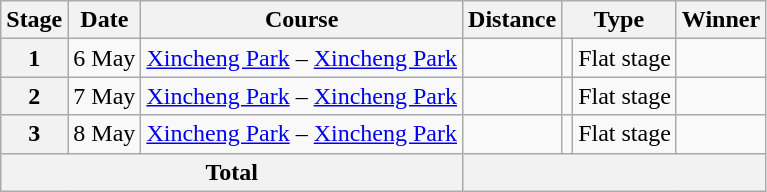<table class=wikitable>
<tr>
<th>Stage</th>
<th>Date</th>
<th>Course</th>
<th>Distance</th>
<th colspan=2>Type</th>
<th>Winner</th>
</tr>
<tr>
<th align=center>1</th>
<td align=center>6 May</td>
<td><a href='#'>Xincheng Park</a> – <a href='#'>Xincheng Park</a></td>
<td align=center></td>
<td align=center></td>
<td>Flat stage</td>
<td></td>
</tr>
<tr>
<th align=center>2</th>
<td align=center>7 May</td>
<td><a href='#'>Xincheng Park</a> – <a href='#'>Xincheng Park</a></td>
<td align=center></td>
<td align=center></td>
<td>Flat stage</td>
<td></td>
</tr>
<tr>
<th align=center>3</th>
<td align=center>8 May</td>
<td><a href='#'>Xincheng Park</a> – <a href='#'>Xincheng Park</a></td>
<td align=center></td>
<td align=center></td>
<td>Flat stage</td>
<td></td>
</tr>
<tr>
<th colspan=3 align=center>Total</th>
<th colspan=5 align=center></th>
</tr>
</table>
